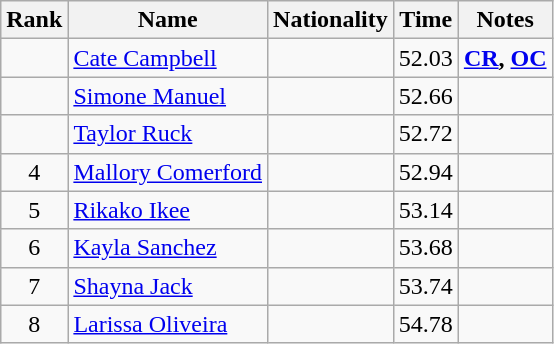<table class="wikitable sortable" style="text-align:center">
<tr>
<th>Rank</th>
<th>Name</th>
<th>Nationality</th>
<th>Time</th>
<th>Notes</th>
</tr>
<tr>
<td></td>
<td align=left><a href='#'>Cate Campbell</a></td>
<td align=left></td>
<td>52.03</td>
<td><strong><a href='#'>CR</a>, <a href='#'>OC</a></strong></td>
</tr>
<tr>
<td></td>
<td align=left><a href='#'>Simone Manuel</a></td>
<td align=left></td>
<td>52.66</td>
<td></td>
</tr>
<tr>
<td></td>
<td align=left><a href='#'>Taylor Ruck</a></td>
<td align=left></td>
<td>52.72</td>
<td></td>
</tr>
<tr>
<td>4</td>
<td align=left><a href='#'>Mallory Comerford</a></td>
<td align=left></td>
<td>52.94</td>
<td></td>
</tr>
<tr>
<td>5</td>
<td align=left><a href='#'>Rikako Ikee</a></td>
<td align=left></td>
<td>53.14</td>
<td></td>
</tr>
<tr>
<td>6</td>
<td align=left><a href='#'>Kayla Sanchez</a></td>
<td align=left></td>
<td>53.68</td>
<td></td>
</tr>
<tr>
<td>7</td>
<td align=left><a href='#'>Shayna Jack</a></td>
<td align=left></td>
<td>53.74</td>
<td></td>
</tr>
<tr>
<td>8</td>
<td align=left><a href='#'>Larissa Oliveira</a></td>
<td align=left></td>
<td>54.78</td>
<td></td>
</tr>
</table>
